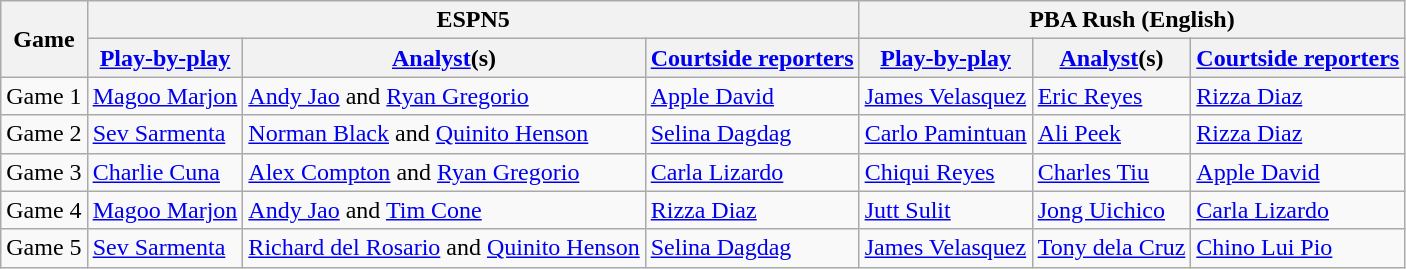<table class=wikitable>
<tr>
<th rowspan=2>Game</th>
<th colspan=3>ESPN5</th>
<th colspan=3>PBA Rush (English)</th>
</tr>
<tr>
<th><a href='#'>Play-by-play</a></th>
<th><a href='#'>Analyst</a>(s)</th>
<th><a href='#'>Courtside reporters</a></th>
<th><a href='#'>Play-by-play</a></th>
<th><a href='#'>Analyst</a>(s)</th>
<th><a href='#'>Courtside reporters</a></th>
</tr>
<tr>
<td>Game 1</td>
<td><a href='#'>Magoo Marjon</a></td>
<td><a href='#'>Andy Jao</a> and <a href='#'>Ryan Gregorio</a></td>
<td><a href='#'>Apple David</a></td>
<td><a href='#'>James Velasquez</a></td>
<td><a href='#'>Eric Reyes</a></td>
<td><a href='#'>Rizza Diaz</a></td>
</tr>
<tr>
<td>Game 2</td>
<td><a href='#'>Sev Sarmenta</a></td>
<td><a href='#'>Norman Black</a> and <a href='#'>Quinito Henson</a></td>
<td><a href='#'>Selina Dagdag</a></td>
<td><a href='#'>Carlo Pamintuan</a></td>
<td><a href='#'>Ali Peek</a></td>
<td><a href='#'>Rizza Diaz</a></td>
</tr>
<tr>
<td>Game 3</td>
<td><a href='#'>Charlie Cuna</a></td>
<td><a href='#'>Alex Compton</a> and <a href='#'>Ryan Gregorio</a></td>
<td><a href='#'>Carla Lizardo</a></td>
<td><a href='#'>Chiqui Reyes</a></td>
<td><a href='#'>Charles Tiu</a></td>
<td><a href='#'>Apple David</a></td>
</tr>
<tr>
<td>Game 4</td>
<td><a href='#'>Magoo Marjon</a></td>
<td><a href='#'>Andy Jao</a> and <a href='#'>Tim Cone</a></td>
<td><a href='#'>Rizza Diaz</a></td>
<td><a href='#'>Jutt Sulit</a></td>
<td><a href='#'>Jong Uichico</a></td>
<td><a href='#'>Carla Lizardo</a></td>
</tr>
<tr>
<td>Game 5</td>
<td><a href='#'>Sev Sarmenta</a></td>
<td><a href='#'>Richard del Rosario</a> and <a href='#'>Quinito Henson</a></td>
<td><a href='#'>Selina Dagdag</a></td>
<td><a href='#'>James Velasquez</a></td>
<td><a href='#'>Tony dela Cruz</a></td>
<td><a href='#'>Chino Lui Pio</a></td>
</tr>
</table>
